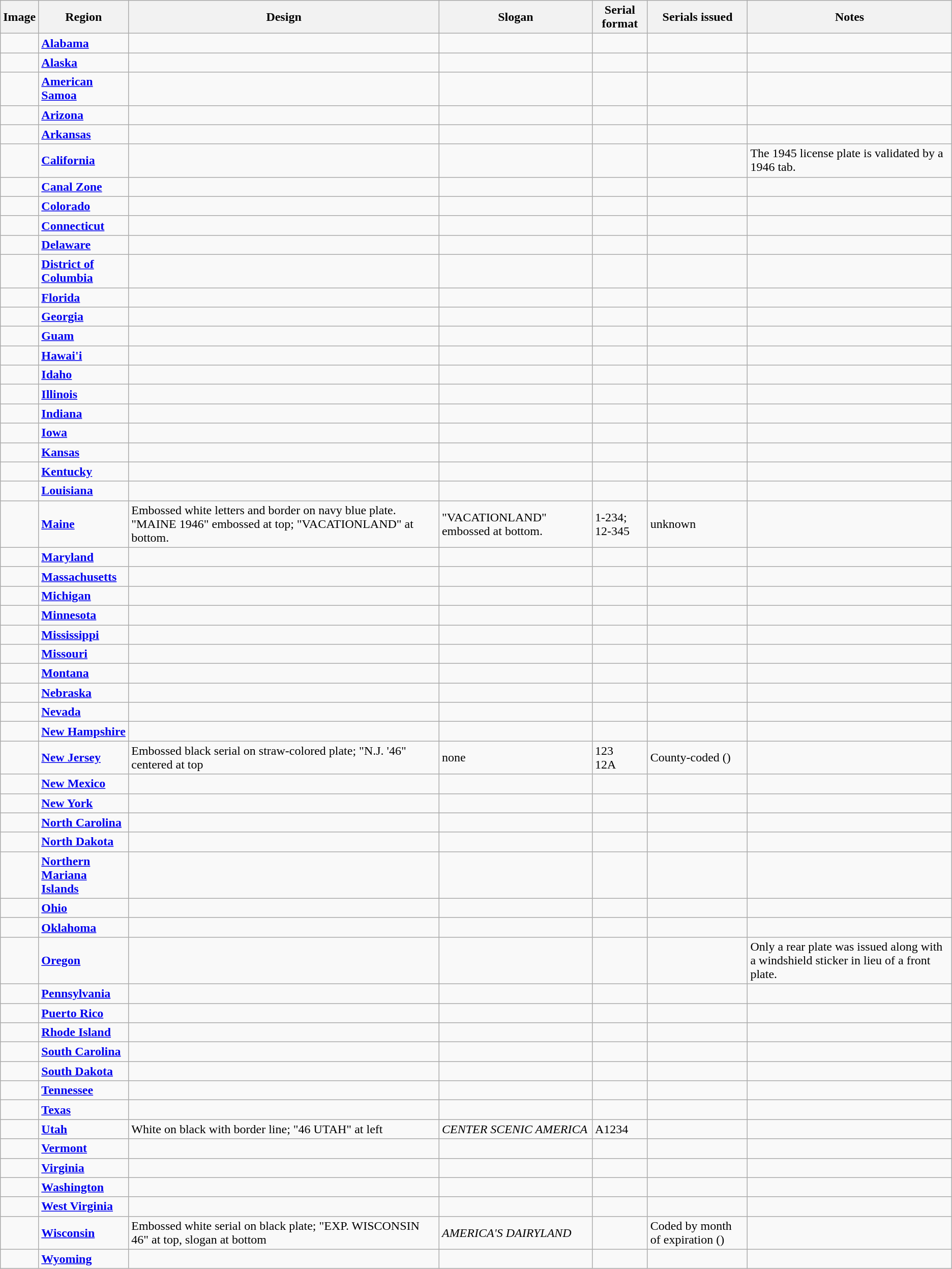<table class="wikitable">
<tr>
<th>Image</th>
<th>Region</th>
<th>Design</th>
<th>Slogan</th>
<th>Serial format</th>
<th>Serials issued</th>
<th>Notes</th>
</tr>
<tr>
<td></td>
<td><strong><a href='#'>Alabama</a></strong></td>
<td></td>
<td></td>
<td></td>
<td></td>
<td></td>
</tr>
<tr>
<td></td>
<td><strong><a href='#'>Alaska</a></strong></td>
<td></td>
<td></td>
<td></td>
<td></td>
<td></td>
</tr>
<tr>
<td></td>
<td><strong><a href='#'>American Samoa</a></strong></td>
<td></td>
<td></td>
<td></td>
<td></td>
<td></td>
</tr>
<tr>
<td></td>
<td><strong><a href='#'>Arizona</a></strong></td>
<td></td>
<td></td>
<td></td>
<td></td>
<td></td>
</tr>
<tr>
<td></td>
<td><strong><a href='#'>Arkansas</a></strong></td>
<td></td>
<td></td>
<td></td>
<td></td>
<td></td>
</tr>
<tr>
<td></td>
<td><strong><a href='#'>California</a></strong></td>
<td></td>
<td></td>
<td></td>
<td></td>
<td>The 1945 license plate is validated by a 1946 tab.</td>
</tr>
<tr>
<td></td>
<td><strong><a href='#'>Canal Zone</a></strong></td>
<td></td>
<td></td>
<td></td>
<td></td>
<td></td>
</tr>
<tr>
<td></td>
<td><strong><a href='#'>Colorado</a></strong></td>
<td></td>
<td></td>
<td></td>
<td></td>
<td></td>
</tr>
<tr>
<td></td>
<td><strong><a href='#'>Connecticut</a></strong></td>
<td></td>
<td></td>
<td></td>
<td></td>
<td></td>
</tr>
<tr>
<td></td>
<td><strong><a href='#'>Delaware</a></strong></td>
<td></td>
<td></td>
<td></td>
<td></td>
<td></td>
</tr>
<tr>
<td></td>
<td><strong><a href='#'>District of<br>Columbia</a></strong></td>
<td></td>
<td></td>
<td></td>
<td></td>
<td></td>
</tr>
<tr>
<td></td>
<td><strong><a href='#'>Florida</a></strong></td>
<td></td>
<td></td>
<td></td>
<td></td>
<td></td>
</tr>
<tr>
<td></td>
<td><strong><a href='#'>Georgia</a></strong></td>
<td></td>
<td></td>
<td></td>
<td></td>
<td></td>
</tr>
<tr>
<td></td>
<td><strong><a href='#'>Guam</a></strong></td>
<td></td>
<td></td>
<td></td>
<td></td>
<td></td>
</tr>
<tr>
<td></td>
<td><strong><a href='#'>Hawai'i</a></strong></td>
<td></td>
<td></td>
<td></td>
<td></td>
<td></td>
</tr>
<tr>
<td></td>
<td><strong><a href='#'>Idaho</a></strong></td>
<td></td>
<td></td>
<td></td>
<td></td>
<td></td>
</tr>
<tr>
<td></td>
<td><strong><a href='#'>Illinois</a></strong></td>
<td></td>
<td></td>
<td></td>
<td></td>
<td></td>
</tr>
<tr>
<td></td>
<td><strong><a href='#'>Indiana</a></strong></td>
<td></td>
<td></td>
<td></td>
<td></td>
<td></td>
</tr>
<tr>
<td></td>
<td><strong><a href='#'>Iowa</a></strong></td>
<td></td>
<td></td>
<td></td>
<td></td>
<td></td>
</tr>
<tr>
<td></td>
<td><strong><a href='#'>Kansas</a></strong></td>
<td></td>
<td></td>
<td></td>
<td></td>
<td></td>
</tr>
<tr>
<td></td>
<td><strong><a href='#'>Kentucky</a></strong></td>
<td></td>
<td></td>
<td></td>
<td></td>
<td></td>
</tr>
<tr>
<td></td>
<td><strong><a href='#'>Louisiana</a></strong></td>
<td></td>
<td></td>
<td></td>
<td></td>
<td></td>
</tr>
<tr>
<td></td>
<td><strong><a href='#'>Maine</a></strong></td>
<td>Embossed white letters and border on navy blue plate. "MAINE 1946" embossed at top; "VACATIONLAND" at bottom.</td>
<td>"VACATIONLAND" embossed at bottom.</td>
<td>1-234; 12-345</td>
<td>unknown</td>
<td></td>
</tr>
<tr>
<td></td>
<td><strong><a href='#'>Maryland</a></strong></td>
<td></td>
<td></td>
<td></td>
<td></td>
<td></td>
</tr>
<tr>
<td></td>
<td><strong><a href='#'>Massachusetts</a></strong></td>
<td></td>
<td></td>
<td></td>
<td></td>
<td></td>
</tr>
<tr>
<td></td>
<td><strong><a href='#'>Michigan</a></strong></td>
<td></td>
<td></td>
<td></td>
<td></td>
<td></td>
</tr>
<tr>
<td></td>
<td><strong><a href='#'>Minnesota</a></strong></td>
<td></td>
<td></td>
<td></td>
<td></td>
<td></td>
</tr>
<tr>
<td></td>
<td><strong><a href='#'>Mississippi</a></strong></td>
<td></td>
<td></td>
<td></td>
<td></td>
<td></td>
</tr>
<tr>
<td></td>
<td><strong><a href='#'>Missouri</a></strong></td>
<td></td>
<td></td>
<td></td>
<td></td>
<td></td>
</tr>
<tr>
<td></td>
<td><strong><a href='#'>Montana</a></strong></td>
<td></td>
<td></td>
<td></td>
<td></td>
<td></td>
</tr>
<tr>
<td></td>
<td><strong><a href='#'>Nebraska</a></strong></td>
<td></td>
<td></td>
<td></td>
<td></td>
<td></td>
</tr>
<tr>
<td></td>
<td><strong><a href='#'>Nevada</a></strong></td>
<td></td>
<td></td>
<td></td>
<td></td>
<td></td>
</tr>
<tr>
<td></td>
<td><strong><a href='#'>New Hampshire</a></strong></td>
<td></td>
<td></td>
<td></td>
<td></td>
<td></td>
</tr>
<tr>
<td></td>
<td><strong><a href='#'>New Jersey</a></strong></td>
<td>Embossed black serial on straw-colored plate; "N.J. '46" centered at top</td>
<td>none</td>
<td>123<br>12A</td>
<td>County-coded ()</td>
<td></td>
</tr>
<tr>
<td></td>
<td><strong><a href='#'>New Mexico</a></strong></td>
<td></td>
<td></td>
<td></td>
<td></td>
<td></td>
</tr>
<tr>
<td></td>
<td><strong><a href='#'>New York</a></strong></td>
<td></td>
<td></td>
<td></td>
<td></td>
<td></td>
</tr>
<tr>
<td></td>
<td><strong><a href='#'>North Carolina</a></strong></td>
<td></td>
<td></td>
<td></td>
<td></td>
<td></td>
</tr>
<tr>
<td></td>
<td><strong><a href='#'>North Dakota</a></strong></td>
<td></td>
<td></td>
<td></td>
<td></td>
<td></td>
</tr>
<tr>
<td></td>
<td><strong><a href='#'>Northern Mariana<br> Islands</a></strong></td>
<td></td>
<td></td>
<td></td>
<td></td>
<td></td>
</tr>
<tr>
<td></td>
<td><strong><a href='#'>Ohio</a></strong></td>
<td></td>
<td></td>
<td></td>
<td></td>
<td></td>
</tr>
<tr>
<td></td>
<td><strong><a href='#'>Oklahoma</a></strong></td>
<td></td>
<td></td>
<td></td>
<td></td>
<td></td>
</tr>
<tr>
<td></td>
<td><strong><a href='#'>Oregon</a></strong></td>
<td></td>
<td></td>
<td></td>
<td></td>
<td>Only a rear plate was issued along with a windshield sticker in lieu of a front plate.</td>
</tr>
<tr>
<td></td>
<td><strong><a href='#'>Pennsylvania</a></strong></td>
<td></td>
<td></td>
<td></td>
<td></td>
<td></td>
</tr>
<tr>
<td></td>
<td><strong><a href='#'>Puerto Rico</a></strong></td>
<td></td>
<td></td>
<td></td>
<td></td>
<td></td>
</tr>
<tr>
<td></td>
<td><strong><a href='#'>Rhode Island</a></strong></td>
<td></td>
<td></td>
<td></td>
<td></td>
<td></td>
</tr>
<tr>
<td></td>
<td><strong><a href='#'>South Carolina</a></strong></td>
<td></td>
<td></td>
<td></td>
<td></td>
<td></td>
</tr>
<tr>
<td></td>
<td><strong><a href='#'>South Dakota</a></strong></td>
<td></td>
<td></td>
<td></td>
<td></td>
<td></td>
</tr>
<tr>
<td></td>
<td><strong><a href='#'>Tennessee</a></strong></td>
<td></td>
<td></td>
<td></td>
<td></td>
<td></td>
</tr>
<tr>
<td></td>
<td><strong><a href='#'>Texas</a></strong></td>
<td></td>
<td></td>
<td></td>
<td></td>
<td></td>
</tr>
<tr>
<td></td>
<td><strong><a href='#'>Utah</a></strong></td>
<td>White on black with border line; "46 UTAH" at left</td>
<td><em>CENTER SCENIC AMERICA</em></td>
<td>A1234</td>
<td></td>
<td></td>
</tr>
<tr>
<td></td>
<td><strong><a href='#'>Vermont</a></strong></td>
<td></td>
<td></td>
<td></td>
<td></td>
<td></td>
</tr>
<tr>
<td></td>
<td><strong><a href='#'>Virginia</a></strong></td>
<td></td>
<td></td>
<td></td>
<td></td>
<td></td>
</tr>
<tr>
<td></td>
<td><strong><a href='#'>Washington</a></strong></td>
<td></td>
<td></td>
<td></td>
<td></td>
<td></td>
</tr>
<tr>
<td></td>
<td><strong><a href='#'>West Virginia</a></strong></td>
<td></td>
<td></td>
<td></td>
<td></td>
<td></td>
</tr>
<tr>
<td></td>
<td><strong><a href='#'>Wisconsin</a></strong></td>
<td>Embossed white serial on black plate; "EXP. WISCONSIN 46" at top, slogan at bottom</td>
<td><em>AMERICA'S DAIRYLAND</em></td>
<td></td>
<td>Coded by month of expiration ()</td>
<td></td>
</tr>
<tr>
<td></td>
<td><strong><a href='#'>Wyoming</a></strong></td>
<td></td>
<td></td>
<td></td>
<td></td>
<td></td>
</tr>
</table>
